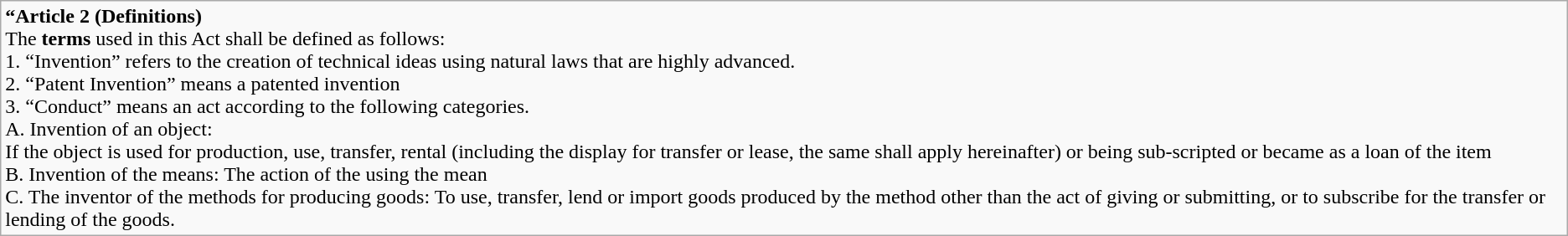<table class="wikitable">
<tr>
<td><strong>“Article 2 (Definitions)</strong><br>The <strong>terms</strong> used in this Act shall be defined as follows:<br>1. “Invention” refers to the creation of technical ideas using natural laws that are highly advanced.<br>2. “Patent Invention” means a patented invention<br>3. “Conduct” means an act according to the following categories.<br>A. Invention of an object:<br>If the object is used for production, use, transfer, rental (including the display for transfer or lease, the same shall apply hereinafter) or being sub-scripted or became as a loan of the item<br>B. Invention of the means: The action of the using the mean<br>C. The inventor of the methods for producing goods: To use, transfer, lend or import goods produced by the method other than the act of giving or submitting, or to subscribe for the transfer or lending of the goods.</td>
</tr>
</table>
